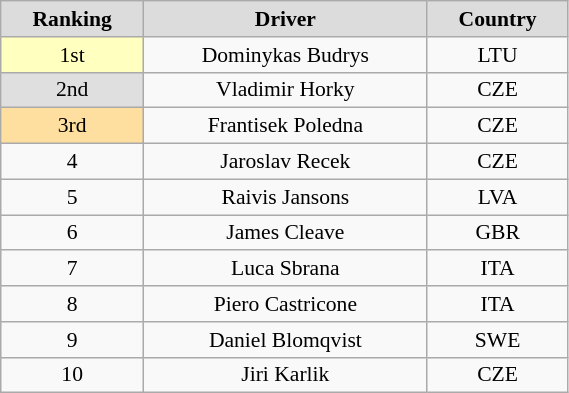<table class="wikitable"  style="width:30%; font-size:90%; text-align:center;">
<tr>
<th style="background:gainsboro;">Ranking</th>
<th style="background:gainsboro;">Driver</th>
<th style="background:gainsboro;">Country</th>
</tr>
<tr>
<td style="background:#ffffbf;">1st</td>
<td>Dominykas Budrys</td>
<td>LTU</td>
</tr>
<tr>
<td style="background:#dfdfdf;">2nd</td>
<td>Vladimir Horky</td>
<td>CZE</td>
</tr>
<tr>
<td style="background:#ffdf9f;">3rd</td>
<td>Frantisek Poledna</td>
<td>CZE</td>
</tr>
<tr>
<td>4</td>
<td>Jaroslav Recek</td>
<td>CZE</td>
</tr>
<tr>
<td>5</td>
<td>Raivis Jansons</td>
<td>LVA</td>
</tr>
<tr>
<td>6</td>
<td>James Cleave</td>
<td>GBR</td>
</tr>
<tr>
<td>7</td>
<td>Luca Sbrana</td>
<td>ITA</td>
</tr>
<tr>
<td>8</td>
<td>Piero Castricone</td>
<td>ITA</td>
</tr>
<tr>
<td>9</td>
<td>Daniel Blomqvist</td>
<td>SWE</td>
</tr>
<tr>
<td>10</td>
<td>Jiri Karlik</td>
<td>CZE</td>
</tr>
</table>
